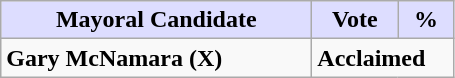<table class="wikitable">
<tr>
<th style="background:#ddf; width:200px;">Mayoral Candidate</th>
<th style="background:#ddf; width:50px;">Vote</th>
<th style="background:#ddf; width:30px;">%</th>
</tr>
<tr>
<td><strong>Gary McNamara (X)</strong></td>
<td colspan="2"><strong>Acclaimed</strong></td>
</tr>
</table>
